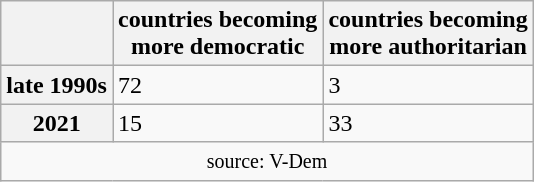<table class="wikitable" style="float:right">
<tr>
<th></th>
<th>countries becoming<br> more democratic</th>
<th>countries becoming<br> more authoritarian</th>
</tr>
<tr>
<th>late 1990s</th>
<td>72</td>
<td>3</td>
</tr>
<tr>
<th>2021</th>
<td>15</td>
<td>33</td>
</tr>
<tr>
<td colspan=3 style="text-align: center;"><small>source: V-Dem</small></td>
</tr>
</table>
